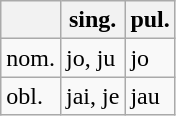<table class="wikitable">
<tr>
<th></th>
<th>sing.</th>
<th>pul.</th>
</tr>
<tr>
<td>nom.</td>
<td>jo, ju</td>
<td>jo</td>
</tr>
<tr>
<td>obl.</td>
<td>jai, je</td>
<td>jau</td>
</tr>
</table>
